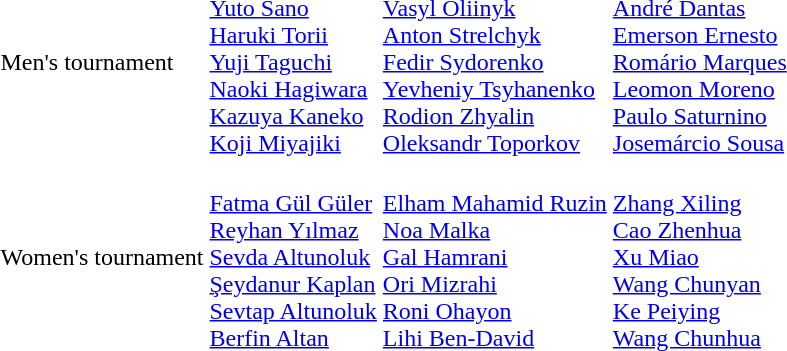<table>
<tr>
<td>Men's tournament<br></td>
<td><br><a href='#'>Yuto Sano</a><br><a href='#'>Haruki Torii</a><br><a href='#'>Yuji Taguchi</a><br><a href='#'>Naoki Hagiwara</a><br><a href='#'>Kazuya Kaneko</a><br><a href='#'>Koji Miyajiki</a></td>
<td><br><a href='#'>Vasyl Oliinyk</a><br><a href='#'>Anton Strelchyk</a><br><a href='#'>Fedir Sydorenko</a><br><a href='#'>Yevheniy Tsyhanenko</a><br><a href='#'>Rodion Zhyalin</a><br><a href='#'>Oleksandr Toporkov</a></td>
<td><br><a href='#'>André Dantas</a><br><a href='#'>Emerson Ernesto</a><br><a href='#'>Romário Marques</a><br><a href='#'>Leomon Moreno</a><br><a href='#'>Paulo Saturnino</a><br><a href='#'>Josemárcio Sousa</a></td>
</tr>
<tr>
<td>Women's tournament<br></td>
<td><br><a href='#'>Fatma Gül Güler</a><br><a href='#'>Reyhan Yılmaz</a><br><a href='#'>Sevda Altunoluk</a><br><a href='#'>Şeydanur Kaplan</a><br><a href='#'>Sevtap Altunoluk</a><br><a href='#'>Berfin Altan</a></td>
<td><br><a href='#'>Elham Mahamid Ruzin</a><br><a href='#'>Noa Malka</a><br><a href='#'>Gal Hamrani</a><br><a href='#'>Ori Mizrahi</a><br><a href='#'>Roni Ohayon</a><br><a href='#'>Lihi Ben-David</a></td>
<td><br><a href='#'>Zhang Xiling</a><br><a href='#'>Cao Zhenhua</a><br><a href='#'>Xu Miao</a><br><a href='#'>Wang Chunyan</a><br><a href='#'>Ke Peiying</a><br><a href='#'>Wang Chunhua</a></td>
</tr>
</table>
